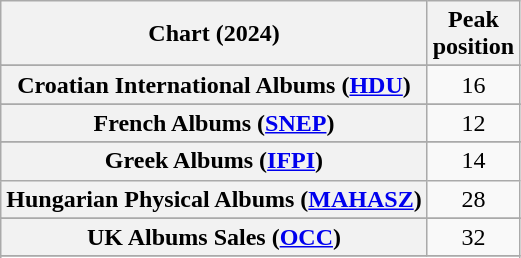<table class="wikitable sortable plainrowheaders" style="text-align:center">
<tr>
<th scope="col">Chart (2024)</th>
<th scope="col">Peak<br>position</th>
</tr>
<tr>
</tr>
<tr>
</tr>
<tr>
</tr>
<tr>
</tr>
<tr>
<th scope="row">Croatian International Albums (<a href='#'>HDU</a>)</th>
<td>16</td>
</tr>
<tr>
</tr>
<tr>
<th scope="row">French Albums (<a href='#'>SNEP</a>)</th>
<td>12</td>
</tr>
<tr>
</tr>
<tr>
<th scope="row">Greek Albums (<a href='#'>IFPI</a>)</th>
<td>14</td>
</tr>
<tr>
<th scope="row">Hungarian Physical Albums (<a href='#'>MAHASZ</a>)</th>
<td>28</td>
</tr>
<tr>
</tr>
<tr>
</tr>
<tr>
</tr>
<tr>
</tr>
<tr>
</tr>
<tr>
</tr>
<tr>
<th scope="row">UK Albums Sales (<a href='#'>OCC</a>)</th>
<td>32</td>
</tr>
<tr>
</tr>
<tr>
</tr>
<tr>
</tr>
</table>
